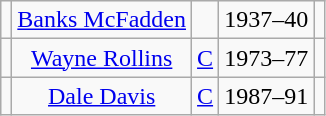<table class="wikitable" style=text-align:center>
<tr>
<td></td>
<td><a href='#'>Banks McFadden</a></td>
<td></td>
<td>1937–40</td>
<td></td>
</tr>
<tr>
<td></td>
<td><a href='#'>Wayne Rollins</a></td>
<td><a href='#'>C</a></td>
<td>1973–77</td>
<td></td>
</tr>
<tr>
<td></td>
<td><a href='#'>Dale Davis</a></td>
<td><a href='#'>C</a></td>
<td>1987–91</td>
<td></td>
</tr>
</table>
